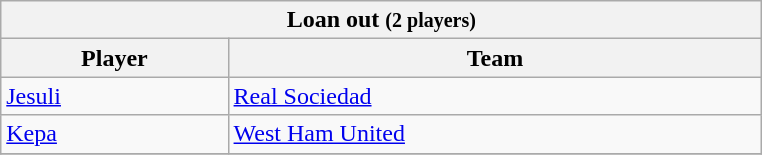<table class="wikitable collapsible collapsed">
<tr>
<th colspan="2" width="500"> <strong>Loan out</strong> <small>(2 players)</small></th>
</tr>
<tr>
<th>Player</th>
<th>Team</th>
</tr>
<tr>
<td> <a href='#'>Jesuli</a></td>
<td> <a href='#'>Real Sociedad</a></td>
</tr>
<tr>
<td> <a href='#'>Kepa</a></td>
<td> <a href='#'>West Ham United</a></td>
</tr>
<tr>
</tr>
</table>
